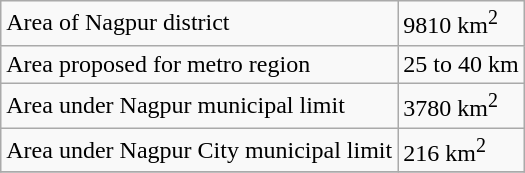<table class="wikitable">
<tr>
<td>Area of Nagpur district</td>
<td>9810 km<sup>2</sup></td>
</tr>
<tr>
<td>Area proposed for metro region</td>
<td>25 to 40 km</td>
</tr>
<tr>
<td>Area under Nagpur municipal limit</td>
<td>3780 km<sup>2</sup></td>
</tr>
<tr>
<td>Area under Nagpur City municipal limit</td>
<td>216 km<sup>2</sup></td>
</tr>
<tr>
</tr>
</table>
